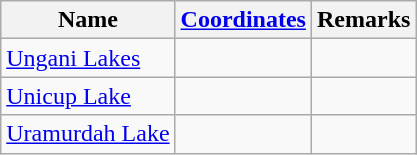<table class="wikitable">
<tr>
<th>Name</th>
<th><a href='#'>Coordinates</a></th>
<th>Remarks</th>
</tr>
<tr>
<td><a href='#'>Ungani Lakes</a></td>
<td></td>
<td></td>
</tr>
<tr>
<td><a href='#'>Unicup Lake</a></td>
<td></td>
<td></td>
</tr>
<tr>
<td><a href='#'>Uramurdah Lake</a></td>
<td></td>
<td></td>
</tr>
</table>
